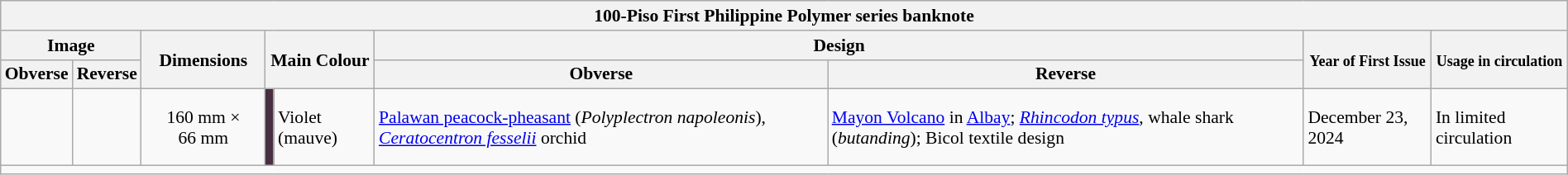<table class="wikitable" style="margin:auto; font-size:90%;">
<tr>
<th colspan="9">100-Piso First Philippine Polymer series banknote</th>
</tr>
<tr>
<th colspan="2">Image</th>
<th rowspan="2">Dimensions</th>
<th colspan="2" rowspan="2">Main Colour</th>
<th colspan="2">Design</th>
<th rowspan="2"><small>Year of First Issue</small></th>
<th rowspan="2"><small>Usage in circulation</small></th>
</tr>
<tr>
<th>Obverse</th>
<th>Reverse</th>
<th>Obverse</th>
<th>Reverse</th>
</tr>
<tr style="height:62px">
<td style="text-align:center;"></td>
<td style="text-align:center;"></td>
<td style="text-align:center;">160 mm × 66 mm</td>
<td style="text-align:center; background:#463041;"></td>
<td>Violet (mauve)</td>
<td><a href='#'>Palawan peacock-pheasant</a> (<em>Polyplectron napoleonis</em>), <em><a href='#'>Ceratocentron fesselii</a></em> orchid</td>
<td><a href='#'>Mayon Volcano</a> in <a href='#'>Albay</a>; <em><a href='#'>Rhincodon typus</a></em>, whale shark (<em>butanding</em>); Bicol textile design</td>
<td>December 23, 2024</td>
<td>In limited circulation</td>
</tr>
<tr>
<td colspan="9"></td>
</tr>
</table>
